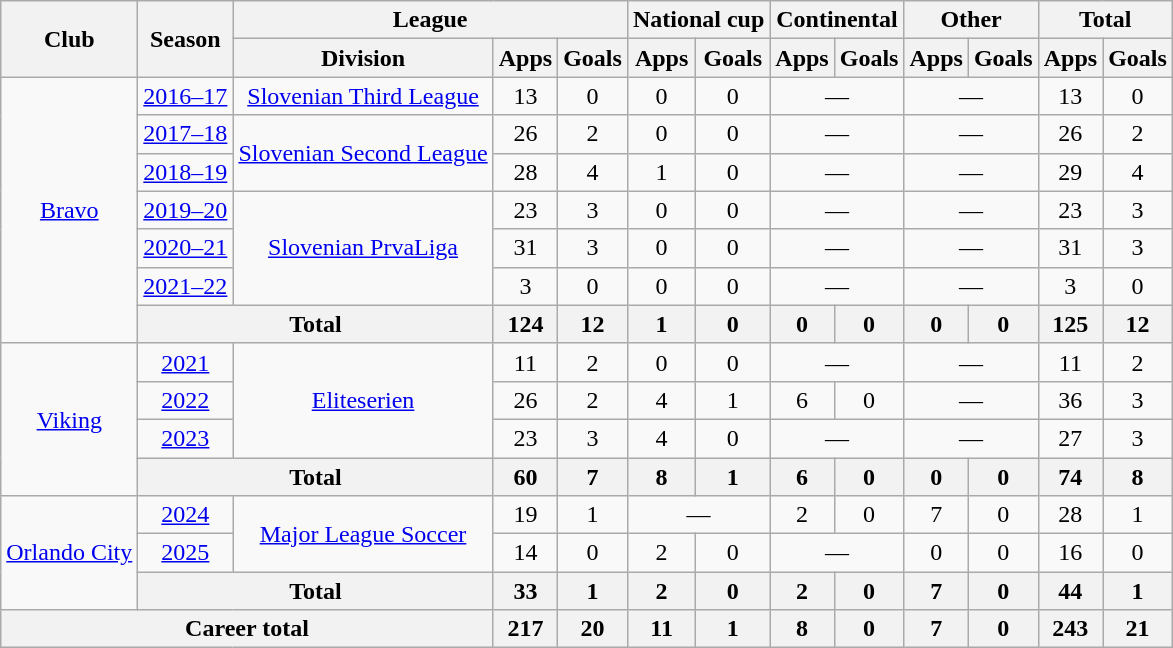<table class="wikitable" style="text-align: center;">
<tr>
<th rowspan="2">Club</th>
<th rowspan="2">Season</th>
<th colspan="3">League</th>
<th colspan="2">National cup</th>
<th colspan="2">Continental</th>
<th colspan="2">Other</th>
<th colspan="2">Total</th>
</tr>
<tr>
<th>Division</th>
<th>Apps</th>
<th>Goals</th>
<th>Apps</th>
<th>Goals</th>
<th>Apps</th>
<th>Goals</th>
<th>Apps</th>
<th>Goals</th>
<th>Apps</th>
<th>Goals</th>
</tr>
<tr>
<td rowspan="7"><a href='#'>Bravo</a></td>
<td><a href='#'>2016–17</a></td>
<td><a href='#'>Slovenian Third League</a></td>
<td>13</td>
<td>0</td>
<td>0</td>
<td>0</td>
<td colspan="2">—</td>
<td colspan="2">—</td>
<td>13</td>
<td>0</td>
</tr>
<tr>
<td><a href='#'>2017–18</a></td>
<td rowspan="2"><a href='#'>Slovenian Second League</a></td>
<td>26</td>
<td>2</td>
<td>0</td>
<td>0</td>
<td colspan=2>—</td>
<td colspan="2">—</td>
<td>26</td>
<td>2</td>
</tr>
<tr>
<td><a href='#'>2018–19</a></td>
<td>28</td>
<td>4</td>
<td>1</td>
<td>0</td>
<td colspan=2>—</td>
<td colspan="2">—</td>
<td>29</td>
<td>4</td>
</tr>
<tr>
<td><a href='#'>2019–20</a></td>
<td rowspan="3"><a href='#'>Slovenian PrvaLiga</a></td>
<td>23</td>
<td>3</td>
<td>0</td>
<td>0</td>
<td colspan=2>—</td>
<td colspan="2">—</td>
<td>23</td>
<td>3</td>
</tr>
<tr>
<td><a href='#'>2020–21</a></td>
<td>31</td>
<td>3</td>
<td>0</td>
<td>0</td>
<td colspan=2>—</td>
<td colspan="2">—</td>
<td>31</td>
<td>3</td>
</tr>
<tr>
<td><a href='#'>2021–22</a></td>
<td>3</td>
<td>0</td>
<td>0</td>
<td>0</td>
<td colspan=2>—</td>
<td colspan="2">—</td>
<td>3</td>
<td>0</td>
</tr>
<tr>
<th colspan="2">Total</th>
<th>124</th>
<th>12</th>
<th>1</th>
<th>0</th>
<th>0</th>
<th>0</th>
<th>0</th>
<th>0</th>
<th>125</th>
<th>12</th>
</tr>
<tr>
<td rowspan="4"><a href='#'>Viking</a></td>
<td><a href='#'>2021</a></td>
<td rowspan="3"><a href='#'>Eliteserien</a></td>
<td>11</td>
<td>2</td>
<td>0</td>
<td>0</td>
<td colspan="2">—</td>
<td colspan="2">—</td>
<td>11</td>
<td>2</td>
</tr>
<tr>
<td><a href='#'>2022</a></td>
<td>26</td>
<td>2</td>
<td>4</td>
<td>1</td>
<td>6</td>
<td>0</td>
<td colspan="2">—</td>
<td>36</td>
<td>3</td>
</tr>
<tr>
<td><a href='#'>2023</a></td>
<td>23</td>
<td>3</td>
<td>4</td>
<td>0</td>
<td colspan="2">—</td>
<td colspan="2">—</td>
<td>27</td>
<td>3</td>
</tr>
<tr>
<th colspan="2">Total</th>
<th>60</th>
<th>7</th>
<th>8</th>
<th>1</th>
<th>6</th>
<th>0</th>
<th>0</th>
<th>0</th>
<th>74</th>
<th>8</th>
</tr>
<tr>
<td rowspan="3"><a href='#'>Orlando City</a></td>
<td><a href='#'>2024</a></td>
<td rowspan="2"><a href='#'>Major League Soccer</a></td>
<td>19</td>
<td>1</td>
<td colspan="2">—</td>
<td>2</td>
<td>0</td>
<td>7</td>
<td>0</td>
<td>28</td>
<td>1</td>
</tr>
<tr>
<td><a href='#'>2025</a></td>
<td>14</td>
<td>0</td>
<td>2</td>
<td>0</td>
<td colspan="2">—</td>
<td>0</td>
<td>0</td>
<td>16</td>
<td>0</td>
</tr>
<tr>
<th colspan="2">Total</th>
<th>33</th>
<th>1</th>
<th>2</th>
<th>0</th>
<th>2</th>
<th>0</th>
<th>7</th>
<th>0</th>
<th>44</th>
<th>1</th>
</tr>
<tr>
<th colspan="3">Career total</th>
<th>217</th>
<th>20</th>
<th>11</th>
<th>1</th>
<th>8</th>
<th>0</th>
<th>7</th>
<th>0</th>
<th>243</th>
<th>21</th>
</tr>
</table>
